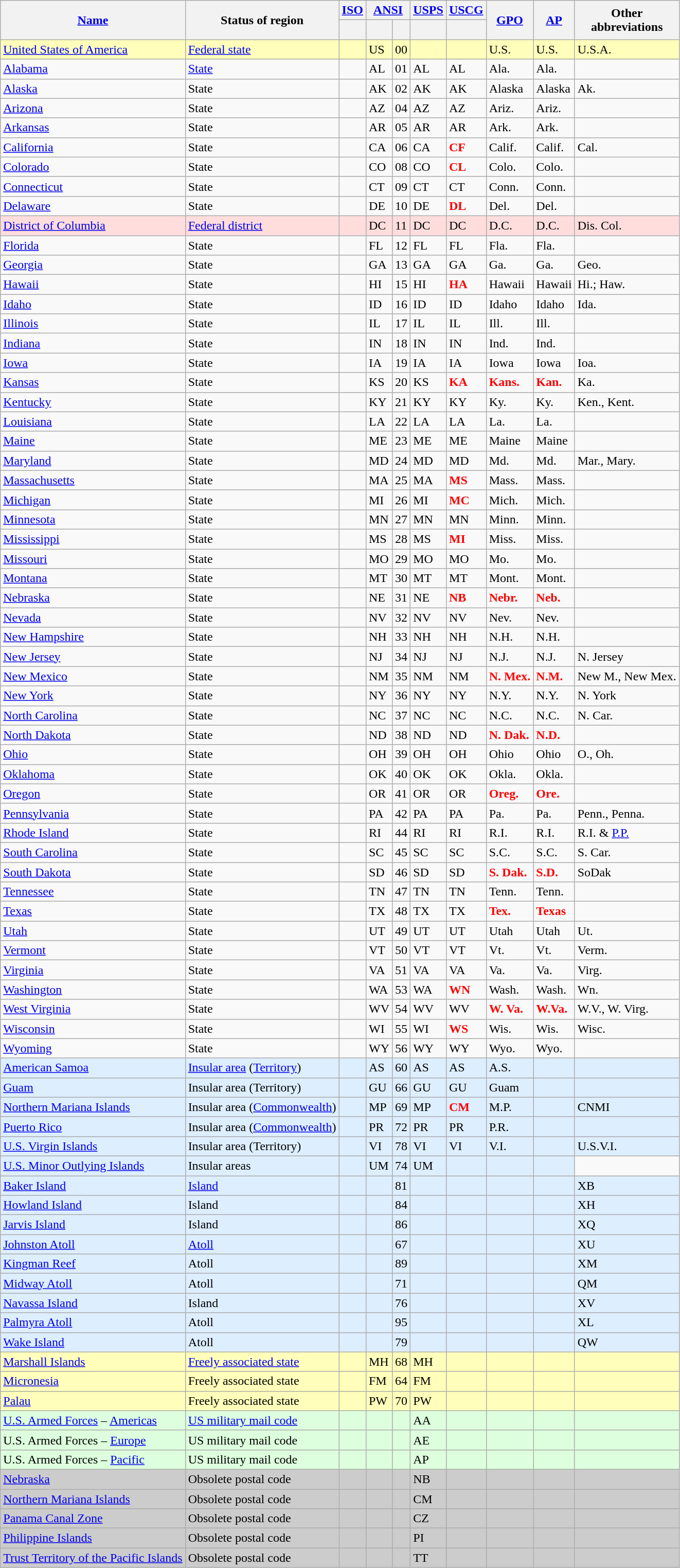<table class="wikitable sortable sticky-header-multi mw-datatable">
<tr>
<th rowspan=2><a href='#'>Name</a></th>
<th rowspan=2>Status of region</th>
<th><a href='#'>ISO</a></th>
<th colspan=2><a href='#'>ANSI</a></th>
<th><a href='#'>USPS</a></th>
<th><a href='#'>USCG</a></th>
<th rowspan=2><a href='#'>GPO</a></th>
<th rowspan=2><a href='#'>AP</a></th>
<th rowspan=2>Other<br>abbreviations</th>
</tr>
<tr>
<th class=sticky-table-none></th>
<th></th>
<th></th>
<th></th>
<th> </th>
</tr>
<tr style="background:#ffb;">
<td> <a href='#'>United States of America</a></td>
<td><a href='#'>Federal state</a></td>
<td></td>
<td>US</td>
<td>00</td>
<td></td>
<td></td>
<td>U.S.</td>
<td>U.S.</td>
<td>U.S.A.</td>
</tr>
<tr>
<td> <a href='#'>Alabama</a></td>
<td><a href='#'>State</a></td>
<td></td>
<td>AL</td>
<td>01</td>
<td>AL</td>
<td>AL</td>
<td>Ala.</td>
<td>Ala.</td>
<td></td>
</tr>
<tr>
<td> <a href='#'>Alaska</a></td>
<td>State</td>
<td></td>
<td>AK</td>
<td>02</td>
<td>AK</td>
<td>AK</td>
<td>Alaska</td>
<td>Alaska</td>
<td>Ak.</td>
</tr>
<tr>
<td> <a href='#'>Arizona</a></td>
<td>State</td>
<td></td>
<td>AZ</td>
<td>04</td>
<td>AZ</td>
<td>AZ</td>
<td>Ariz.</td>
<td>Ariz.</td>
<td></td>
</tr>
<tr>
<td> <a href='#'>Arkansas</a></td>
<td>State</td>
<td></td>
<td>AR</td>
<td>05</td>
<td>AR</td>
<td>AR</td>
<td>Ark.</td>
<td>Ark.</td>
<td></td>
</tr>
<tr>
<td> <a href='#'>California</a></td>
<td>State</td>
<td></td>
<td>CA</td>
<td>06</td>
<td>CA</td>
<td style="color:red;"><strong>CF</strong></td>
<td>Calif.</td>
<td>Calif.</td>
<td>Cal.</td>
</tr>
<tr>
<td> <a href='#'>Colorado</a></td>
<td>State</td>
<td></td>
<td>CO</td>
<td>08</td>
<td>CO</td>
<td style="color:red;"><strong>CL</strong></td>
<td>Colo.</td>
<td>Colo.</td>
<td></td>
</tr>
<tr>
<td> <a href='#'>Connecticut</a></td>
<td>State</td>
<td></td>
<td>CT</td>
<td>09</td>
<td>CT</td>
<td>CT</td>
<td>Conn.</td>
<td>Conn.</td>
<td></td>
</tr>
<tr>
<td> <a href='#'>Delaware</a></td>
<td>State</td>
<td></td>
<td>DE</td>
<td>10</td>
<td>DE</td>
<td style="color:red;"><strong>DL</strong></td>
<td>Del.</td>
<td>Del.</td>
<td></td>
</tr>
<tr style="background:#fdd;">
<td> <a href='#'>District of Columbia</a></td>
<td><a href='#'>Federal district</a></td>
<td></td>
<td>DC</td>
<td>11</td>
<td>DC</td>
<td>DC</td>
<td>D.C.</td>
<td>D.C.</td>
<td>Dis. Col.</td>
</tr>
<tr>
<td> <a href='#'>Florida</a></td>
<td>State</td>
<td></td>
<td>FL</td>
<td>12</td>
<td>FL</td>
<td>FL</td>
<td>Fla.</td>
<td>Fla.</td>
<td></td>
</tr>
<tr>
<td> <a href='#'>Georgia</a></td>
<td>State</td>
<td></td>
<td>GA</td>
<td>13</td>
<td>GA</td>
<td>GA</td>
<td>Ga.</td>
<td>Ga.</td>
<td>Geo.</td>
</tr>
<tr>
<td> <a href='#'>Hawaii</a></td>
<td>State</td>
<td></td>
<td>HI</td>
<td>15</td>
<td>HI</td>
<td style="color:red;"><strong>HA</strong></td>
<td>Hawaii</td>
<td>Hawaii</td>
<td>Hi.; Haw.</td>
</tr>
<tr>
<td> <a href='#'>Idaho</a></td>
<td>State</td>
<td></td>
<td>ID</td>
<td>16</td>
<td>ID</td>
<td>ID</td>
<td>Idaho</td>
<td>Idaho</td>
<td>Ida.</td>
</tr>
<tr>
<td> <a href='#'>Illinois</a></td>
<td>State</td>
<td></td>
<td>IL</td>
<td>17</td>
<td>IL</td>
<td>IL</td>
<td>Ill.</td>
<td>Ill.</td>
<td></td>
</tr>
<tr>
<td> <a href='#'>Indiana</a></td>
<td>State</td>
<td></td>
<td>IN</td>
<td>18</td>
<td>IN</td>
<td>IN</td>
<td>Ind.</td>
<td>Ind.</td>
<td></td>
</tr>
<tr>
<td> <a href='#'>Iowa</a></td>
<td>State</td>
<td></td>
<td>IA</td>
<td>19</td>
<td>IA</td>
<td>IA</td>
<td>Iowa</td>
<td>Iowa</td>
<td>Ioa.</td>
</tr>
<tr>
<td> <a href='#'>Kansas</a></td>
<td>State</td>
<td></td>
<td>KS</td>
<td>20</td>
<td>KS</td>
<td style="color:red;"><strong>KA</strong></td>
<td style="color:red;"><strong>Kans.</strong></td>
<td style="color:red;"><strong>Kan.</strong></td>
<td>Ka.</td>
</tr>
<tr>
<td> <a href='#'>Kentucky</a></td>
<td>State</td>
<td></td>
<td>KY</td>
<td>21</td>
<td>KY</td>
<td>KY</td>
<td>Ky.</td>
<td>Ky.</td>
<td>Ken., Kent.</td>
</tr>
<tr>
<td> <a href='#'>Louisiana</a></td>
<td>State</td>
<td></td>
<td>LA</td>
<td>22</td>
<td>LA</td>
<td>LA</td>
<td>La.</td>
<td>La.</td>
<td></td>
</tr>
<tr>
<td> <a href='#'>Maine</a></td>
<td>State</td>
<td></td>
<td>ME</td>
<td>23</td>
<td>ME</td>
<td>ME</td>
<td>Maine</td>
<td>Maine</td>
<td></td>
</tr>
<tr>
<td> <a href='#'>Maryland</a></td>
<td>State</td>
<td></td>
<td>MD</td>
<td>24</td>
<td>MD</td>
<td>MD</td>
<td>Md.</td>
<td>Md.</td>
<td>Mar., Mary.</td>
</tr>
<tr>
<td> <a href='#'>Massachusetts</a></td>
<td>State</td>
<td></td>
<td>MA</td>
<td>25</td>
<td>MA</td>
<td style="color:red;"><strong>MS</strong></td>
<td>Mass.</td>
<td>Mass.</td>
<td></td>
</tr>
<tr>
<td> <a href='#'>Michigan</a></td>
<td>State</td>
<td></td>
<td>MI</td>
<td>26</td>
<td>MI</td>
<td style="color:red;"><strong>MC</strong></td>
<td>Mich.</td>
<td>Mich.</td>
<td></td>
</tr>
<tr>
<td> <a href='#'>Minnesota</a></td>
<td>State</td>
<td></td>
<td>MN</td>
<td>27</td>
<td>MN</td>
<td>MN</td>
<td>Minn.</td>
<td>Minn.</td>
<td></td>
</tr>
<tr>
<td> <a href='#'>Mississippi</a></td>
<td>State</td>
<td></td>
<td>MS</td>
<td>28</td>
<td>MS</td>
<td style="color:red;"><strong>MI</strong></td>
<td>Miss.</td>
<td>Miss.</td>
<td></td>
</tr>
<tr>
<td> <a href='#'>Missouri</a></td>
<td>State</td>
<td></td>
<td>MO</td>
<td>29</td>
<td>MO</td>
<td>MO</td>
<td>Mo.</td>
<td>Mo.</td>
<td></td>
</tr>
<tr>
<td> <a href='#'>Montana</a></td>
<td>State</td>
<td></td>
<td>MT</td>
<td>30</td>
<td>MT</td>
<td>MT</td>
<td>Mont.</td>
<td>Mont.</td>
<td></td>
</tr>
<tr>
<td> <a href='#'>Nebraska</a></td>
<td>State</td>
<td></td>
<td>NE</td>
<td>31</td>
<td>NE</td>
<td style="color:red;"><strong>NB</strong></td>
<td style=" color:red;"><strong>Nebr.</strong></td>
<td style="color:red;"><strong>Neb.</strong></td>
<td></td>
</tr>
<tr>
<td> <a href='#'>Nevada</a></td>
<td>State</td>
<td></td>
<td>NV</td>
<td>32</td>
<td>NV</td>
<td>NV</td>
<td>Nev.</td>
<td>Nev.</td>
<td></td>
</tr>
<tr>
<td> <a href='#'>New Hampshire</a></td>
<td>State</td>
<td></td>
<td>NH</td>
<td>33</td>
<td>NH</td>
<td>NH</td>
<td>N.H.</td>
<td>N.H.</td>
<td></td>
</tr>
<tr>
<td> <a href='#'>New Jersey</a></td>
<td>State</td>
<td></td>
<td>NJ</td>
<td>34</td>
<td>NJ</td>
<td>NJ</td>
<td>N.J.</td>
<td>N.J.</td>
<td>N. Jersey</td>
</tr>
<tr>
<td> <a href='#'>New Mexico</a></td>
<td>State</td>
<td></td>
<td>NM</td>
<td>35</td>
<td>NM</td>
<td>NM</td>
<td style=" color:red;"><strong>N. Mex.</strong></td>
<td style=" color:red;"><strong>N.M.</strong></td>
<td>New M., New Mex.</td>
</tr>
<tr>
<td> <a href='#'>New York</a></td>
<td>State</td>
<td></td>
<td>NY</td>
<td>36</td>
<td>NY</td>
<td>NY</td>
<td>N.Y.</td>
<td>N.Y.</td>
<td>N. York</td>
</tr>
<tr>
<td> <a href='#'>North Carolina</a></td>
<td>State</td>
<td></td>
<td>NC</td>
<td>37</td>
<td>NC</td>
<td>NC</td>
<td>N.C.</td>
<td>N.C.</td>
<td>N. Car.</td>
</tr>
<tr>
<td> <a href='#'>North Dakota</a></td>
<td>State</td>
<td></td>
<td>ND</td>
<td>38</td>
<td>ND</td>
<td>ND</td>
<td style="color:red;"><strong>N. Dak.</strong></td>
<td style="color:red;"><strong>N.D.</strong></td>
<td></td>
</tr>
<tr>
<td> <a href='#'>Ohio</a></td>
<td>State</td>
<td></td>
<td>OH</td>
<td>39</td>
<td>OH</td>
<td>OH</td>
<td>Ohio</td>
<td>Ohio</td>
<td>O., Oh.</td>
</tr>
<tr>
<td> <a href='#'>Oklahoma</a></td>
<td>State</td>
<td></td>
<td>OK</td>
<td>40</td>
<td>OK</td>
<td>OK</td>
<td>Okla.</td>
<td>Okla.</td>
<td></td>
</tr>
<tr>
<td> <a href='#'>Oregon</a></td>
<td>State</td>
<td></td>
<td>OR</td>
<td>41</td>
<td>OR</td>
<td>OR</td>
<td style="color:red;"><strong>Oreg.</strong></td>
<td style="color:red;"><strong>Ore.</strong></td>
<td></td>
</tr>
<tr>
<td> <a href='#'>Pennsylvania</a></td>
<td>State</td>
<td></td>
<td>PA</td>
<td>42</td>
<td>PA</td>
<td>PA</td>
<td>Pa.</td>
<td>Pa.</td>
<td>Penn., Penna.</td>
</tr>
<tr>
<td> <a href='#'>Rhode Island</a></td>
<td>State</td>
<td></td>
<td>RI</td>
<td>44</td>
<td>RI</td>
<td>RI</td>
<td>R.I.</td>
<td>R.I.</td>
<td>R.I. & <a href='#'>P.P.</a></td>
</tr>
<tr>
<td> <a href='#'>South Carolina</a></td>
<td>State</td>
<td></td>
<td>SC</td>
<td>45</td>
<td>SC</td>
<td>SC</td>
<td>S.C.</td>
<td>S.C.</td>
<td>S. Car.</td>
</tr>
<tr>
<td> <a href='#'>South Dakota</a></td>
<td>State</td>
<td></td>
<td>SD</td>
<td>46</td>
<td>SD</td>
<td>SD</td>
<td style="color:red;"><strong>S. Dak.</strong></td>
<td style="color:red;"><strong>S.D.</strong></td>
<td>SoDak</td>
</tr>
<tr>
<td> <a href='#'>Tennessee</a></td>
<td>State</td>
<td></td>
<td>TN</td>
<td>47</td>
<td>TN</td>
<td>TN</td>
<td>Tenn.</td>
<td>Tenn.</td>
<td></td>
</tr>
<tr>
<td> <a href='#'>Texas</a></td>
<td>State</td>
<td></td>
<td>TX</td>
<td>48</td>
<td>TX</td>
<td>TX</td>
<td style="color:red;"><strong>Tex.</strong></td>
<td style="color:red;"><strong>Texas</strong></td>
<td></td>
</tr>
<tr>
<td> <a href='#'>Utah</a></td>
<td>State</td>
<td></td>
<td>UT</td>
<td>49</td>
<td>UT</td>
<td>UT</td>
<td>Utah</td>
<td>Utah</td>
<td>Ut.</td>
</tr>
<tr>
<td> <a href='#'>Vermont</a></td>
<td>State</td>
<td></td>
<td>VT</td>
<td>50</td>
<td>VT</td>
<td>VT</td>
<td>Vt.</td>
<td>Vt.</td>
<td>Verm.</td>
</tr>
<tr>
<td> <a href='#'>Virginia</a></td>
<td>State</td>
<td></td>
<td>VA</td>
<td>51</td>
<td>VA</td>
<td>VA</td>
<td>Va.</td>
<td>Va.</td>
<td>Virg.</td>
</tr>
<tr>
<td> <a href='#'>Washington</a></td>
<td>State</td>
<td></td>
<td>WA</td>
<td>53</td>
<td>WA</td>
<td style="color:red;"><strong>WN</strong></td>
<td>Wash.</td>
<td>Wash.</td>
<td>Wn.</td>
</tr>
<tr>
<td> <a href='#'>West Virginia</a></td>
<td>State</td>
<td></td>
<td>WV</td>
<td>54</td>
<td>WV</td>
<td>WV</td>
<td style="color:red;"><strong>W. Va.</strong></td>
<td style="color:red;"><strong>W.Va.</strong></td>
<td>W.V., W. Virg.</td>
</tr>
<tr>
<td> <a href='#'>Wisconsin</a></td>
<td>State</td>
<td></td>
<td>WI</td>
<td>55</td>
<td>WI</td>
<td style="color:red;"><strong>WS</strong></td>
<td>Wis.</td>
<td>Wis.</td>
<td>Wisc.</td>
</tr>
<tr>
<td> <a href='#'>Wyoming</a></td>
<td>State</td>
<td></td>
<td>WY</td>
<td>56</td>
<td>WY</td>
<td>WY</td>
<td>Wyo.</td>
<td>Wyo.</td>
<td></td>
</tr>
<tr style="background:#def;">
<td> <a href='#'>American Samoa</a></td>
<td><a href='#'>Insular area</a> (<a href='#'>Territory</a>)</td>
<td></td>
<td>AS</td>
<td>60</td>
<td>AS</td>
<td>AS</td>
<td>A.S.</td>
<td></td>
<td></td>
</tr>
<tr style="background:#def;">
<td> <a href='#'>Guam</a></td>
<td>Insular area (Territory)</td>
<td></td>
<td>GU</td>
<td>66</td>
<td>GU</td>
<td>GU</td>
<td>Guam</td>
<td></td>
<td></td>
</tr>
<tr style="background:#def;">
<td> <a href='#'>Northern Mariana Islands</a></td>
<td>Insular area (<a href='#'>Commonwealth</a>)</td>
<td></td>
<td>MP</td>
<td>69</td>
<td>MP</td>
<td style="color:red;"><strong>CM</strong></td>
<td>M.P.</td>
<td></td>
<td>CNMI</td>
</tr>
<tr style="background:#def;">
<td> <a href='#'>Puerto Rico</a></td>
<td>Insular area (<a href='#'>Commonwealth</a>)</td>
<td style="text-align:center;line-height:1.2;"></td>
<td>PR</td>
<td>72</td>
<td>PR</td>
<td>PR</td>
<td>P.R.</td>
<td></td>
<td></td>
</tr>
<tr style="background:#def;">
<td> <a href='#'>U.S. Virgin Islands</a></td>
<td>Insular area (Territory)</td>
<td></td>
<td>VI</td>
<td>78</td>
<td>VI</td>
<td>VI</td>
<td>V.I.</td>
<td></td>
<td>U.S.V.I.</td>
</tr>
<tr style="background:#def;">
<td><a href='#'>U.S. Minor Outlying Islands</a></td>
<td>Insular areas</td>
<td></td>
<td>UM</td>
<td>74</td>
<td>UM</td>
<td></td>
<td></td>
<td></td>
</tr>
<tr style="background:#def;">
<td><a href='#'>Baker Island</a></td>
<td><a href='#'>Island</a></td>
<td></td>
<td></td>
<td>81</td>
<td></td>
<td></td>
<td></td>
<td></td>
<td>XB</td>
</tr>
<tr style="background:#def;">
<td><a href='#'>Howland Island</a></td>
<td>Island</td>
<td></td>
<td></td>
<td>84</td>
<td></td>
<td></td>
<td></td>
<td></td>
<td>XH</td>
</tr>
<tr style="background:#def;">
<td><a href='#'>Jarvis Island</a></td>
<td>Island</td>
<td></td>
<td></td>
<td>86</td>
<td></td>
<td></td>
<td></td>
<td></td>
<td>XQ</td>
</tr>
<tr style="background:#def;">
<td><a href='#'>Johnston Atoll</a></td>
<td><a href='#'>Atoll</a></td>
<td></td>
<td></td>
<td>67</td>
<td></td>
<td></td>
<td></td>
<td></td>
<td>XU</td>
</tr>
<tr style="background:#def;">
<td><a href='#'>Kingman Reef</a></td>
<td>Atoll</td>
<td></td>
<td></td>
<td>89</td>
<td></td>
<td></td>
<td></td>
<td></td>
<td>XM</td>
</tr>
<tr style="background:#def;">
<td><a href='#'>Midway Atoll</a></td>
<td>Atoll</td>
<td></td>
<td></td>
<td>71</td>
<td></td>
<td></td>
<td></td>
<td></td>
<td>QM</td>
</tr>
<tr style="background:#def;">
<td><a href='#'>Navassa Island</a></td>
<td>Island</td>
<td></td>
<td></td>
<td>76</td>
<td></td>
<td></td>
<td></td>
<td></td>
<td>XV</td>
</tr>
<tr style="background:#def;">
<td><a href='#'>Palmyra Atoll</a></td>
<td>Atoll</td>
<td></td>
<td></td>
<td>95</td>
<td></td>
<td></td>
<td></td>
<td></td>
<td>XL</td>
</tr>
<tr style="background:#def;">
<td><a href='#'>Wake Island</a></td>
<td>Atoll</td>
<td></td>
<td></td>
<td>79</td>
<td></td>
<td></td>
<td></td>
<td></td>
<td>QW</td>
</tr>
<tr style="background:#ffb;">
<td> <a href='#'>Marshall Islands</a></td>
<td><a href='#'>Freely associated state</a></td>
<td></td>
<td>MH</td>
<td>68</td>
<td>MH</td>
<td></td>
<td></td>
<td></td>
<td></td>
</tr>
<tr style="background:#ffb;">
<td> <a href='#'>Micronesia</a></td>
<td>Freely associated state</td>
<td></td>
<td>FM</td>
<td>64</td>
<td>FM</td>
<td></td>
<td></td>
<td></td>
<td></td>
</tr>
<tr style="background:#ffb;">
<td> <a href='#'>Palau</a></td>
<td>Freely associated state</td>
<td></td>
<td>PW</td>
<td>70</td>
<td>PW</td>
<td></td>
<td></td>
<td></td>
<td></td>
</tr>
<tr style="background:#dfd;">
<td><a href='#'>U.S. Armed Forces</a> – <a href='#'>Americas</a></td>
<td><a href='#'>US military mail code</a></td>
<td></td>
<td></td>
<td></td>
<td>AA</td>
<td></td>
<td></td>
<td></td>
<td></td>
</tr>
<tr style="background:#dfd;">
<td>U.S. Armed Forces – <a href='#'>Europe</a></td>
<td>US military mail code</td>
<td></td>
<td></td>
<td></td>
<td>AE</td>
<td></td>
<td></td>
<td></td>
<td></td>
</tr>
<tr style="background:#dfd;">
<td>U.S. Armed Forces – <a href='#'>Pacific</a></td>
<td>US military mail code</td>
<td></td>
<td></td>
<td></td>
<td>AP</td>
<td></td>
<td></td>
<td></td>
<td></td>
</tr>
<tr style="background:#ccc;">
<td> <a href='#'>Nebraska</a></td>
<td>Obsolete postal code</td>
<td></td>
<td></td>
<td></td>
<td>NB</td>
<td></td>
<td></td>
<td></td>
<td></td>
</tr>
<tr style="background:#ccc;">
<td> <a href='#'>Northern Mariana Islands</a></td>
<td>Obsolete postal code</td>
<td></td>
<td></td>
<td></td>
<td>CM</td>
<td></td>
<td></td>
<td></td>
<td></td>
</tr>
<tr style="background:#ccc;">
<td> <a href='#'>Panama Canal Zone</a></td>
<td>Obsolete postal code</td>
<td></td>
<td></td>
<td></td>
<td>CZ</td>
<td></td>
<td></td>
<td></td>
<td></td>
</tr>
<tr style="background:#ccc;">
<td> <a href='#'>Philippine Islands</a></td>
<td>Obsolete postal code</td>
<td></td>
<td></td>
<td></td>
<td>PI</td>
<td></td>
<td></td>
<td></td>
<td></td>
</tr>
<tr style="background:#ccc;">
<td> <a href='#'>Trust Territory of the Pacific Islands</a></td>
<td>Obsolete postal code</td>
<td></td>
<td></td>
<td></td>
<td>TT</td>
<td></td>
<td></td>
<td></td>
<td></td>
</tr>
</table>
